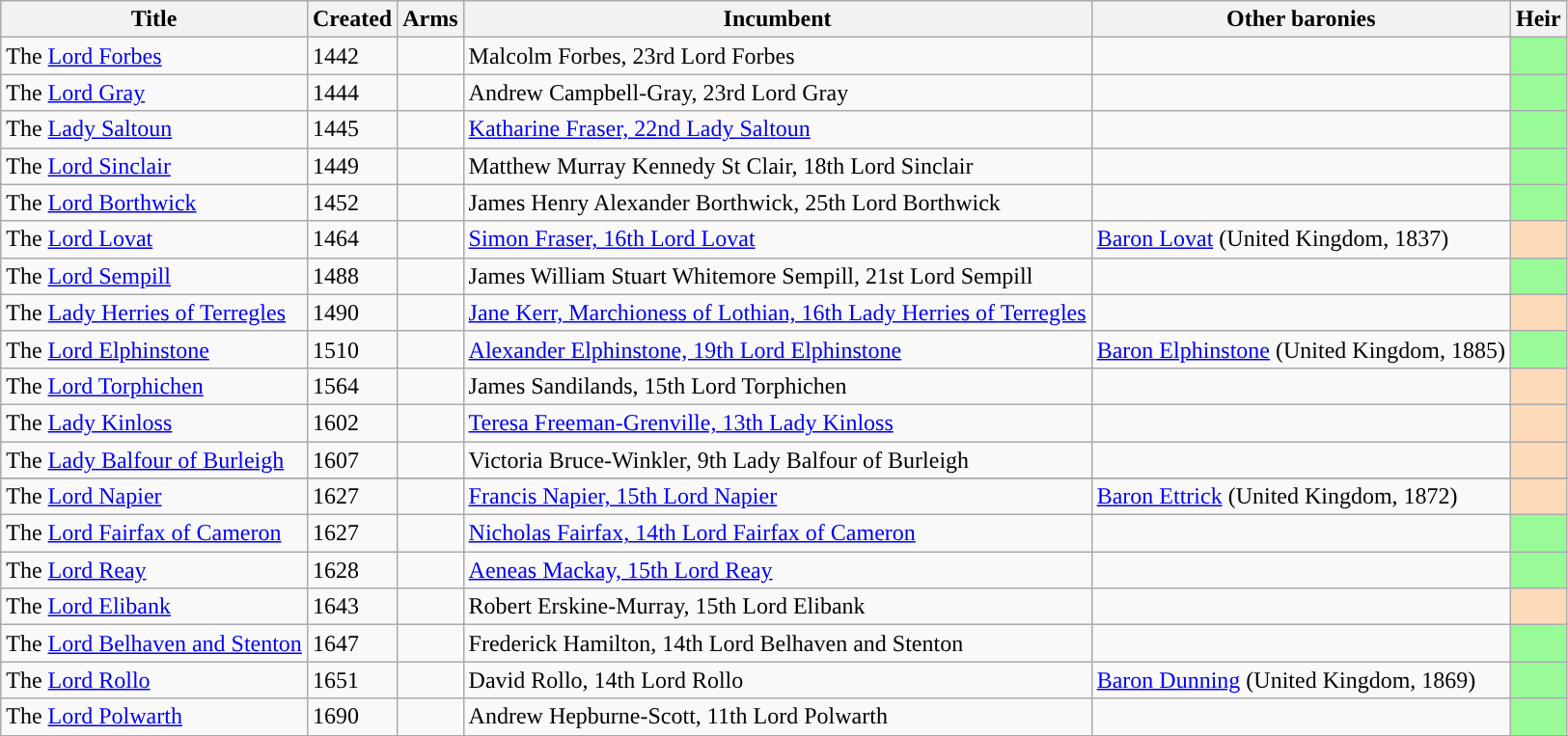<table class="wikitable sortable sticky-header">
<tr>
<th>Title</th>
<th>Created</th>
<th>Arms</th>
<th>Incumbent</th>
<th>Other baronies</th>
<th>Heir</th>
</tr>
<tr>
<td>The <a href='#'>Lord Forbes</a></td>
<td>1442</td>
<td></td>
<td>Malcolm Forbes, 23rd Lord Forbes</td>
<td></td>
<td style="background:#98FB98;"></td>
</tr>
<tr>
<td>The <a href='#'>Lord Gray</a></td>
<td>1444</td>
<td></td>
<td>Andrew Campbell-Gray, 23rd Lord Gray</td>
<td></td>
<td style="background:#98FB98;"></td>
</tr>
<tr>
<td>The <a href='#'>Lady Saltoun</a></td>
<td>1445</td>
<td></td>
<td><a href='#'>Katharine Fraser, 22nd Lady Saltoun</a></td>
<td></td>
<td style="background:#98FB98;"></td>
</tr>
<tr>
<td>The <a href='#'>Lord Sinclair</a></td>
<td>1449</td>
<td></td>
<td>Matthew Murray Kennedy St Clair, 18th Lord Sinclair</td>
<td></td>
<td style="background:#98FB98;"></td>
</tr>
<tr>
<td>The <a href='#'>Lord Borthwick</a></td>
<td>1452</td>
<td></td>
<td>James Henry Alexander Borthwick, 25th Lord Borthwick</td>
<td></td>
<td style="background:#98FB98;"></td>
</tr>
<tr>
<td>The <a href='#'>Lord Lovat</a></td>
<td>1464</td>
<td></td>
<td><a href='#'>Simon Fraser, 16th Lord Lovat</a></td>
<td><a href='#'>Baron Lovat</a> (United Kingdom, 1837)</td>
<td style="background:#FFDAB9;"></td>
</tr>
<tr>
<td>The <a href='#'>Lord Sempill</a></td>
<td>1488</td>
<td></td>
<td>James William Stuart Whitemore Sempill, 21st Lord Sempill</td>
<td></td>
<td style="background:#98FB98;"></td>
</tr>
<tr>
<td>The <a href='#'>Lady Herries of Terregles</a></td>
<td>1490</td>
<td></td>
<td><a href='#'>Jane Kerr, Marchioness of Lothian, 16th Lady Herries of Terregles</a></td>
<td></td>
<td style="background:#FFDAB9;"></td>
</tr>
<tr>
<td>The <a href='#'>Lord Elphinstone</a></td>
<td>1510</td>
<td></td>
<td><a href='#'>Alexander Elphinstone, 19th Lord Elphinstone</a></td>
<td><a href='#'>Baron Elphinstone</a> (United Kingdom, 1885)</td>
<td style="background:#98FB98;"></td>
</tr>
<tr>
<td>The <a href='#'>Lord Torphichen</a></td>
<td>1564</td>
<td></td>
<td>James Sandilands, 15th Lord Torphichen</td>
<td></td>
<td style="background:#FFDAB9;"></td>
</tr>
<tr>
<td>The <a href='#'>Lady Kinloss</a></td>
<td>1602</td>
<td></td>
<td><a href='#'>Teresa Freeman-Grenville, 13th Lady Kinloss</a></td>
<td></td>
<td style="background:#FFDAB9;"></td>
</tr>
<tr>
<td>The <a href='#'>Lady Balfour of Burleigh</a></td>
<td>1607</td>
<td></td>
<td>Victoria Bruce-Winkler, 9th Lady Balfour of Burleigh</td>
<td></td>
<td style="background:#FFDAB9;"></td>
</tr>
<tr>
</tr>
<tr>
<td>The <a href='#'>Lord Napier</a></td>
<td>1627</td>
<td></td>
<td><a href='#'>Francis Napier, 15th Lord Napier</a></td>
<td><a href='#'>Baron Ettrick</a> (United Kingdom, 1872)</td>
<td style="background:#FFDAB9;"></td>
</tr>
<tr>
<td>The <a href='#'>Lord Fairfax of Cameron</a></td>
<td>1627</td>
<td></td>
<td><a href='#'>Nicholas Fairfax, 14th Lord Fairfax of Cameron</a></td>
<td></td>
<td style="background:#98FB98;"></td>
</tr>
<tr>
<td>The <a href='#'>Lord Reay</a></td>
<td>1628</td>
<td></td>
<td><a href='#'>Aeneas Mackay, 15th Lord Reay</a></td>
<td></td>
<td style="background:#98FB98;"></td>
</tr>
<tr>
<td>The <a href='#'>Lord Elibank</a></td>
<td>1643</td>
<td></td>
<td>Robert Erskine-Murray, 15th Lord Elibank</td>
<td></td>
<td style="background:#FFDAB9;"></td>
</tr>
<tr>
<td>The <a href='#'>Lord Belhaven and Stenton</a></td>
<td>1647</td>
<td></td>
<td>Frederick Hamilton, 14th Lord Belhaven and Stenton</td>
<td></td>
<td style="background:#98FB98;"></td>
</tr>
<tr>
<td>The <a href='#'>Lord Rollo</a></td>
<td>1651</td>
<td></td>
<td>David Rollo, 14th Lord Rollo</td>
<td><a href='#'>Baron Dunning</a> (United Kingdom, 1869)</td>
<td style="background:#98FB98;"></td>
</tr>
<tr>
<td>The <a href='#'>Lord Polwarth</a></td>
<td>1690</td>
<td></td>
<td>Andrew Hepburne-Scott, 11th Lord Polwarth</td>
<td></td>
<td style="background:#98FB98;"></td>
</tr>
<tr>
</tr>
</table>
